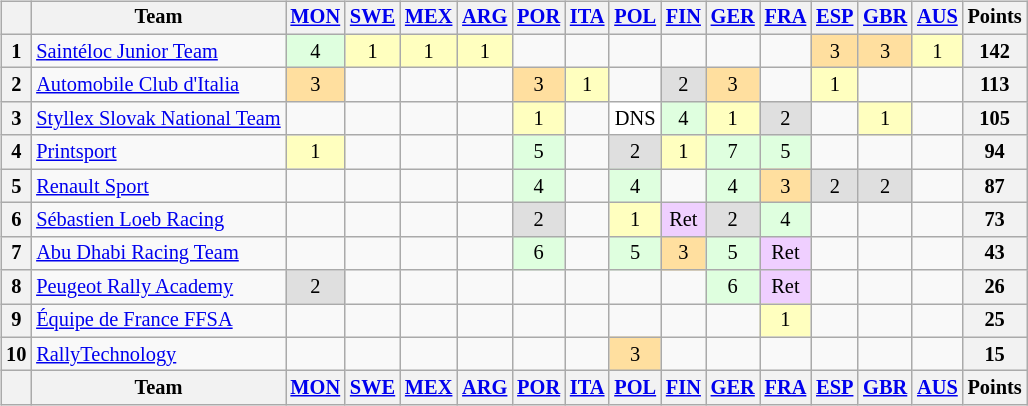<table>
<tr>
<td><br><table class="wikitable" style="font-size: 85%; text-align: center;">
<tr valign="top">
<th valign="middle"></th>
<th valign="middle">Team</th>
<th><a href='#'>MON</a><br></th>
<th><a href='#'>SWE</a><br></th>
<th><a href='#'>MEX</a><br></th>
<th><a href='#'>ARG</a><br></th>
<th><a href='#'>POR</a><br></th>
<th><a href='#'>ITA</a><br></th>
<th><a href='#'>POL</a><br></th>
<th><a href='#'>FIN</a><br></th>
<th><a href='#'>GER</a><br></th>
<th><a href='#'>FRA</a><br></th>
<th><a href='#'>ESP</a><br></th>
<th><a href='#'>GBR</a><br></th>
<th><a href='#'>AUS</a><br></th>
<th valign="middle">Points</th>
</tr>
<tr>
<th>1</th>
<td align="left"> <a href='#'>Saintéloc Junior Team</a></td>
<td style="background:#dfffdf;">4</td>
<td style="background:#ffffbf;">1</td>
<td style="background:#ffffbf;">1</td>
<td style="background:#ffffbf;">1</td>
<td></td>
<td></td>
<td></td>
<td></td>
<td></td>
<td></td>
<td style="background:#ffdf9f;">3</td>
<td style="background:#ffdf9f;">3</td>
<td style="background:#ffffbf;">1</td>
<th>142</th>
</tr>
<tr>
<th>2</th>
<td align="left"> <a href='#'>Automobile Club d'Italia</a></td>
<td style="background:#ffdf9f;">3</td>
<td></td>
<td></td>
<td></td>
<td style="background:#ffdf9f;">3</td>
<td style="background:#ffffbf;">1</td>
<td></td>
<td style="background:#dfdfdf;">2</td>
<td style="background:#ffdf9f;">3</td>
<td></td>
<td style="background:#ffffbf;">1</td>
<td></td>
<td></td>
<th>113</th>
</tr>
<tr>
<th>3</th>
<td align="left"> <a href='#'>Styllex Slovak National Team</a></td>
<td></td>
<td></td>
<td></td>
<td></td>
<td style="background:#ffffbf;">1</td>
<td></td>
<td style="background:#ffffff;">DNS</td>
<td style="background:#dfffdf;">4</td>
<td style="background:#ffffbf;">1</td>
<td style="background:#dfdfdf;">2</td>
<td></td>
<td style="background:#ffffbf;">1</td>
<td></td>
<th>105</th>
</tr>
<tr>
<th>4</th>
<td align="left"> <a href='#'>Printsport</a></td>
<td style="background:#ffffbf;">1</td>
<td></td>
<td></td>
<td></td>
<td style="background:#dfffdf;">5</td>
<td></td>
<td style="background:#dfdfdf;">2</td>
<td style="background:#ffffbf;">1</td>
<td style="background:#dfffdf;">7</td>
<td style="background:#dfffdf;">5</td>
<td></td>
<td></td>
<td></td>
<th>94</th>
</tr>
<tr>
<th>5</th>
<td align="left"> <a href='#'>Renault Sport</a></td>
<td></td>
<td></td>
<td></td>
<td></td>
<td style="background:#dfffdf;">4</td>
<td></td>
<td style="background:#dfffdf;">4</td>
<td></td>
<td style="background:#dfffdf;">4</td>
<td style="background:#ffdf9f;">3</td>
<td style="background:#dfdfdf;">2</td>
<td style="background:#dfdfdf;">2</td>
<td></td>
<th>87</th>
</tr>
<tr>
<th>6</th>
<td align="left"> <a href='#'>Sébastien Loeb Racing</a></td>
<td></td>
<td></td>
<td></td>
<td></td>
<td style="background:#dfdfdf;">2</td>
<td></td>
<td style="background:#ffffbf;">1</td>
<td style="background:#efcfff;">Ret</td>
<td style="background:#dfdfdf;">2</td>
<td style="background:#dfffdf;">4</td>
<td></td>
<td></td>
<td></td>
<th>73</th>
</tr>
<tr>
<th>7</th>
<td align="left"> <a href='#'>Abu Dhabi Racing Team</a></td>
<td></td>
<td></td>
<td></td>
<td></td>
<td style="background:#dfffdf;">6</td>
<td></td>
<td style="background:#dfffdf;">5</td>
<td style="background:#ffdf9f;">3</td>
<td style="background:#dfffdf;">5</td>
<td style="background:#efcfff;">Ret</td>
<td></td>
<td></td>
<td></td>
<th>43</th>
</tr>
<tr>
<th>8</th>
<td align="left"> <a href='#'>Peugeot Rally Academy</a></td>
<td style="background:#dfdfdf;">2</td>
<td></td>
<td></td>
<td></td>
<td></td>
<td></td>
<td></td>
<td></td>
<td style="background:#dfffdf;">6</td>
<td style="background:#efcfff;">Ret</td>
<td></td>
<td></td>
<td></td>
<th>26</th>
</tr>
<tr>
<th>9</th>
<td align="left"> <a href='#'>Équipe de France FFSA</a></td>
<td></td>
<td></td>
<td></td>
<td></td>
<td></td>
<td></td>
<td></td>
<td></td>
<td></td>
<td style="background:#ffffbf;">1</td>
<td></td>
<td></td>
<td></td>
<th>25</th>
</tr>
<tr>
<th>10</th>
<td align="left"> <a href='#'>RallyTechnology</a></td>
<td></td>
<td></td>
<td></td>
<td></td>
<td></td>
<td></td>
<td style="background:#ffdf9f;">3</td>
<td></td>
<td></td>
<td></td>
<td></td>
<td></td>
<td></td>
<th>15</th>
</tr>
<tr valign="top">
<th valign="middle"></th>
<th valign="middle">Team</th>
<th><a href='#'>MON</a><br></th>
<th><a href='#'>SWE</a><br></th>
<th><a href='#'>MEX</a><br></th>
<th><a href='#'>ARG</a><br></th>
<th><a href='#'>POR</a><br></th>
<th><a href='#'>ITA</a><br></th>
<th><a href='#'>POL</a><br></th>
<th><a href='#'>FIN</a><br></th>
<th><a href='#'>GER</a><br></th>
<th><a href='#'>FRA</a><br></th>
<th><a href='#'>ESP</a><br></th>
<th><a href='#'>GBR</a><br></th>
<th><a href='#'>AUS</a><br></th>
<th valign="middle">Points</th>
</tr>
</table>
</td>
<td valign="top"><br></td>
</tr>
</table>
